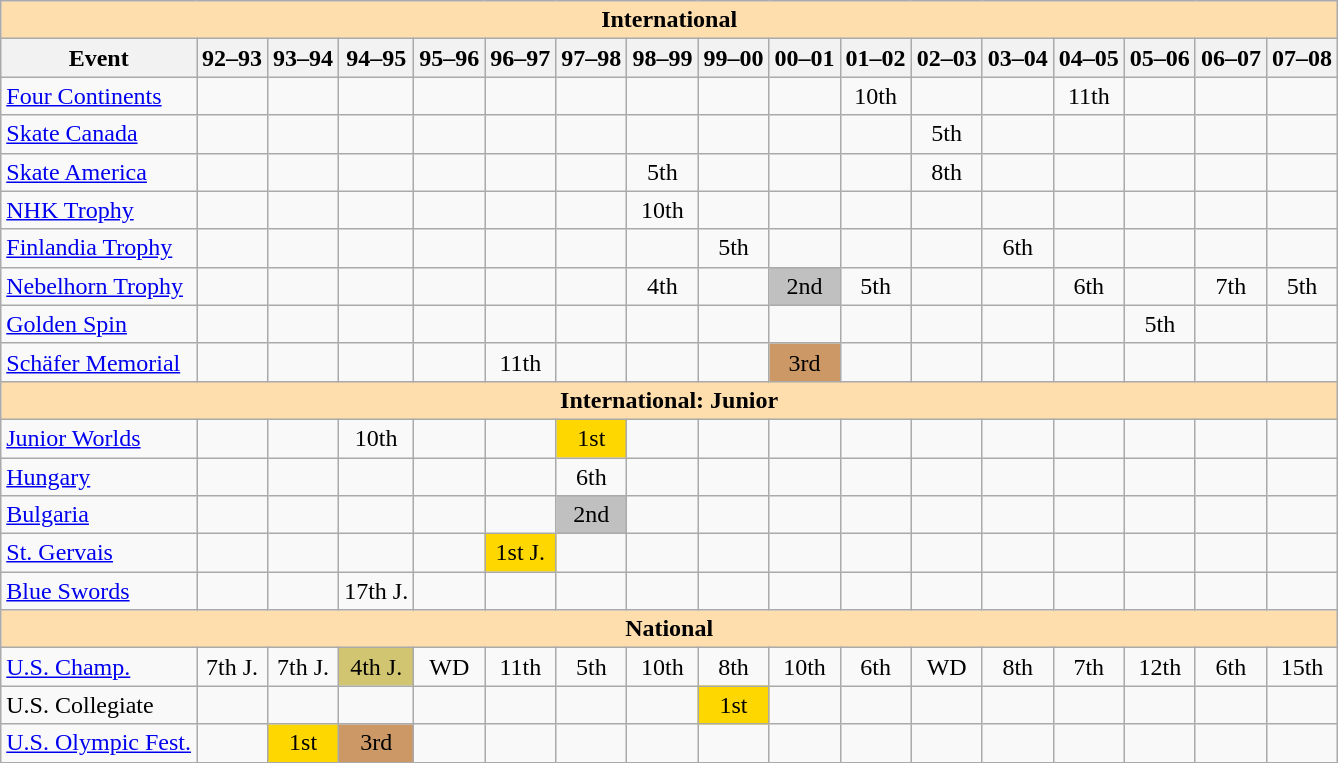<table class="wikitable" style="text-align:center">
<tr>
<th colspan="17" style="background-color: #ffdead; " align="center">International</th>
</tr>
<tr>
<th>Event</th>
<th>92–93</th>
<th>93–94</th>
<th>94–95</th>
<th>95–96</th>
<th>96–97</th>
<th>97–98</th>
<th>98–99</th>
<th>99–00</th>
<th>00–01</th>
<th>01–02</th>
<th>02–03</th>
<th>03–04</th>
<th>04–05</th>
<th>05–06</th>
<th>06–07</th>
<th>07–08</th>
</tr>
<tr>
<td align=left><a href='#'>Four Continents</a></td>
<td></td>
<td></td>
<td></td>
<td></td>
<td></td>
<td></td>
<td></td>
<td></td>
<td></td>
<td>10th</td>
<td></td>
<td></td>
<td>11th</td>
<td></td>
<td></td>
<td></td>
</tr>
<tr>
<td align=left> <a href='#'>Skate Canada</a></td>
<td></td>
<td></td>
<td></td>
<td></td>
<td></td>
<td></td>
<td></td>
<td></td>
<td></td>
<td></td>
<td>5th</td>
<td></td>
<td></td>
<td></td>
<td></td>
<td></td>
</tr>
<tr>
<td align=left> <a href='#'>Skate America</a></td>
<td></td>
<td></td>
<td></td>
<td></td>
<td></td>
<td></td>
<td>5th</td>
<td></td>
<td></td>
<td></td>
<td>8th</td>
<td></td>
<td></td>
<td></td>
<td></td>
<td></td>
</tr>
<tr>
<td align=left> <a href='#'>NHK Trophy</a></td>
<td></td>
<td></td>
<td></td>
<td></td>
<td></td>
<td></td>
<td>10th</td>
<td></td>
<td></td>
<td></td>
<td></td>
<td></td>
<td></td>
<td></td>
<td></td>
<td></td>
</tr>
<tr>
<td align=left><a href='#'>Finlandia Trophy</a></td>
<td></td>
<td></td>
<td></td>
<td></td>
<td></td>
<td></td>
<td></td>
<td>5th</td>
<td></td>
<td></td>
<td></td>
<td>6th</td>
<td></td>
<td></td>
<td></td>
<td></td>
</tr>
<tr>
<td align=left><a href='#'>Nebelhorn Trophy</a></td>
<td></td>
<td></td>
<td></td>
<td></td>
<td></td>
<td></td>
<td>4th</td>
<td></td>
<td bgcolor=silver>2nd</td>
<td>5th</td>
<td></td>
<td></td>
<td>6th</td>
<td></td>
<td>7th</td>
<td>5th</td>
</tr>
<tr>
<td align=left><a href='#'>Golden Spin</a></td>
<td></td>
<td></td>
<td></td>
<td></td>
<td></td>
<td></td>
<td></td>
<td></td>
<td></td>
<td></td>
<td></td>
<td></td>
<td></td>
<td>5th</td>
<td></td>
<td></td>
</tr>
<tr>
<td align=left><a href='#'>Schäfer Memorial</a></td>
<td></td>
<td></td>
<td></td>
<td></td>
<td>11th</td>
<td></td>
<td></td>
<td></td>
<td bgcolor=cc9966>3rd</td>
<td></td>
<td></td>
<td></td>
<td></td>
<td></td>
<td></td>
<td></td>
</tr>
<tr>
<th colspan="17" style="background-color: #ffdead; " align="center">International: Junior</th>
</tr>
<tr>
<td align=left><a href='#'>Junior Worlds</a></td>
<td></td>
<td></td>
<td>10th</td>
<td></td>
<td></td>
<td bgcolor=gold>1st</td>
<td></td>
<td></td>
<td></td>
<td></td>
<td></td>
<td></td>
<td></td>
<td></td>
<td></td>
<td></td>
</tr>
<tr>
<td align=left> <a href='#'>Hungary</a></td>
<td></td>
<td></td>
<td></td>
<td></td>
<td></td>
<td>6th</td>
<td></td>
<td></td>
<td></td>
<td></td>
<td></td>
<td></td>
<td></td>
<td></td>
<td></td>
<td></td>
</tr>
<tr>
<td align=left> <a href='#'>Bulgaria</a></td>
<td></td>
<td></td>
<td></td>
<td></td>
<td></td>
<td bgcolor=silver>2nd</td>
<td></td>
<td></td>
<td></td>
<td></td>
<td></td>
<td></td>
<td></td>
<td></td>
<td></td>
<td></td>
</tr>
<tr>
<td align=left><a href='#'>St. Gervais</a></td>
<td></td>
<td></td>
<td></td>
<td></td>
<td bgcolor=gold>1st J.</td>
<td></td>
<td></td>
<td></td>
<td></td>
<td></td>
<td></td>
<td></td>
<td></td>
<td></td>
<td></td>
<td></td>
</tr>
<tr>
<td align=left><a href='#'>Blue Swords</a></td>
<td></td>
<td></td>
<td>17th J.</td>
<td></td>
<td></td>
<td></td>
<td></td>
<td></td>
<td></td>
<td></td>
<td></td>
<td></td>
<td></td>
<td></td>
<td></td>
<td></td>
</tr>
<tr>
<th colspan="17" style="background-color: #ffdead; " align="center">National</th>
</tr>
<tr>
<td align=left><a href='#'>U.S. Champ.</a></td>
<td>7th J.</td>
<td>7th J.</td>
<td bgcolor=d1c571>4th J.</td>
<td>WD</td>
<td>11th</td>
<td>5th</td>
<td>10th</td>
<td>8th</td>
<td>10th</td>
<td>6th</td>
<td>WD</td>
<td>8th</td>
<td>7th</td>
<td>12th</td>
<td>6th</td>
<td>15th</td>
</tr>
<tr>
<td align=left>U.S. Collegiate</td>
<td></td>
<td></td>
<td></td>
<td></td>
<td></td>
<td></td>
<td></td>
<td bgcolor=gold>1st</td>
<td></td>
<td></td>
<td></td>
<td></td>
<td></td>
<td></td>
<td></td>
<td></td>
</tr>
<tr>
<td align=left><a href='#'>U.S. Olympic Fest.</a></td>
<td></td>
<td bgcolor=gold>1st</td>
<td bgcolor=cc9966>3rd</td>
<td></td>
<td></td>
<td></td>
<td></td>
<td></td>
<td></td>
<td></td>
<td></td>
<td></td>
<td></td>
<td></td>
<td></td>
<td></td>
</tr>
</table>
